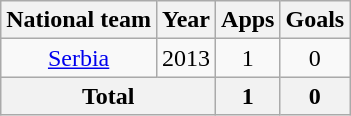<table class="wikitable" style="text-align:center">
<tr>
<th>National team</th>
<th>Year</th>
<th>Apps</th>
<th>Goals</th>
</tr>
<tr>
<td rowspan="1"><a href='#'>Serbia</a></td>
<td>2013</td>
<td>1</td>
<td>0</td>
</tr>
<tr>
<th colspan="2">Total</th>
<th>1</th>
<th>0</th>
</tr>
</table>
